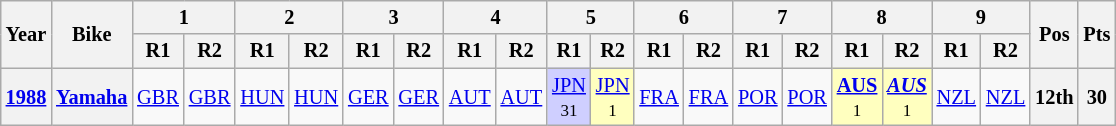<table class="wikitable" style="text-align:center; font-size:85%">
<tr>
<th valign="middle" rowspan=2>Year</th>
<th valign="middle" rowspan=2>Bike</th>
<th colspan=2>1</th>
<th colspan=2>2</th>
<th colspan=2>3</th>
<th colspan=2>4</th>
<th colspan=2>5</th>
<th colspan=2>6</th>
<th colspan=2>7</th>
<th colspan=2>8</th>
<th colspan=2>9</th>
<th rowspan=2>Pos</th>
<th rowspan=2>Pts</th>
</tr>
<tr>
<th>R1</th>
<th>R2</th>
<th>R1</th>
<th>R2</th>
<th>R1</th>
<th>R2</th>
<th>R1</th>
<th>R2</th>
<th>R1</th>
<th>R2</th>
<th>R1</th>
<th>R2</th>
<th>R1</th>
<th>R2</th>
<th>R1</th>
<th>R2</th>
<th>R1</th>
<th>R2</th>
</tr>
<tr>
<th><a href='#'>1988</a></th>
<th><a href='#'>Yamaha</a></th>
<td><a href='#'>GBR</a></td>
<td><a href='#'>GBR</a></td>
<td><a href='#'>HUN</a></td>
<td><a href='#'>HUN</a></td>
<td><a href='#'>GER</a></td>
<td><a href='#'>GER</a></td>
<td><a href='#'>AUT</a></td>
<td><a href='#'>AUT</a></td>
<td style="background:#cfcfff;"><a href='#'>JPN</a><br><small>31</small></td>
<td style="background:#ffffbf;"><a href='#'>JPN</a><br><small>1</small></td>
<td><a href='#'>FRA</a></td>
<td><a href='#'>FRA</a></td>
<td><a href='#'>POR</a></td>
<td><a href='#'>POR</a></td>
<td style="background:#ffffbf;"><strong><a href='#'>AUS</a></strong><br><small>1</small></td>
<td style="background:#ffffbf;"><strong><em><a href='#'>AUS</a></em></strong><br><small>1</small></td>
<td><a href='#'>NZL</a></td>
<td><a href='#'>NZL</a></td>
<th>12th</th>
<th>30</th>
</tr>
</table>
